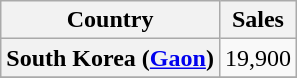<table class="wikitable plainrowheaders">
<tr>
<th>Country</th>
<th>Sales</th>
</tr>
<tr>
<th scope="row">South Korea (<a href='#'>Gaon</a>)</th>
<td>19,900</td>
</tr>
<tr>
</tr>
</table>
